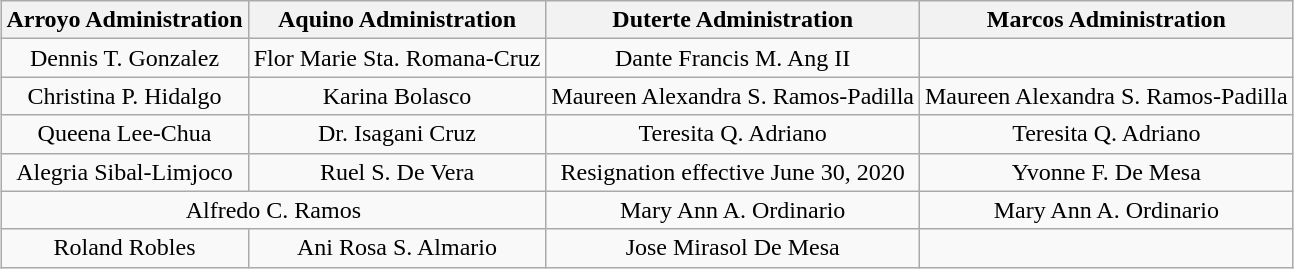<table class="wikitable" style="text-align: center;margin-left: auto; margin-right: auto; border: none;">
<tr>
<th><strong>Arroyo Administration</strong></th>
<th><strong>Aquino Administration</strong></th>
<th><strong>Duterte Administration</strong></th>
<th><strong>Marcos Administration</strong></th>
</tr>
<tr>
<td>Dennis T. Gonzalez</td>
<td>Flor Marie Sta. Romana-Cruz</td>
<td>Dante Francis M. Ang II</td>
<td></td>
</tr>
<tr>
<td>Christina P. Hidalgo</td>
<td>Karina Bolasco</td>
<td>Maureen Alexandra S. Ramos-Padilla</td>
<td>Maureen Alexandra S. Ramos-Padilla</td>
</tr>
<tr>
<td>Queena Lee-Chua</td>
<td>Dr. Isagani Cruz</td>
<td>Teresita Q. Adriano</td>
<td>Teresita Q. Adriano</td>
</tr>
<tr>
<td>Alegria Sibal-Limjoco</td>
<td>Ruel S. De Vera</td>
<td>Resignation effective June 30, 2020</td>
<td>Yvonne F. De Mesa</td>
</tr>
<tr>
<td colspan="2">Alfredo C. Ramos</td>
<td>Mary Ann A. Ordinario</td>
<td>Mary Ann A. Ordinario</td>
</tr>
<tr>
<td>Roland Robles</td>
<td>Ani Rosa S. Almario</td>
<td>Jose Mirasol De Mesa</td>
<td></td>
</tr>
</table>
